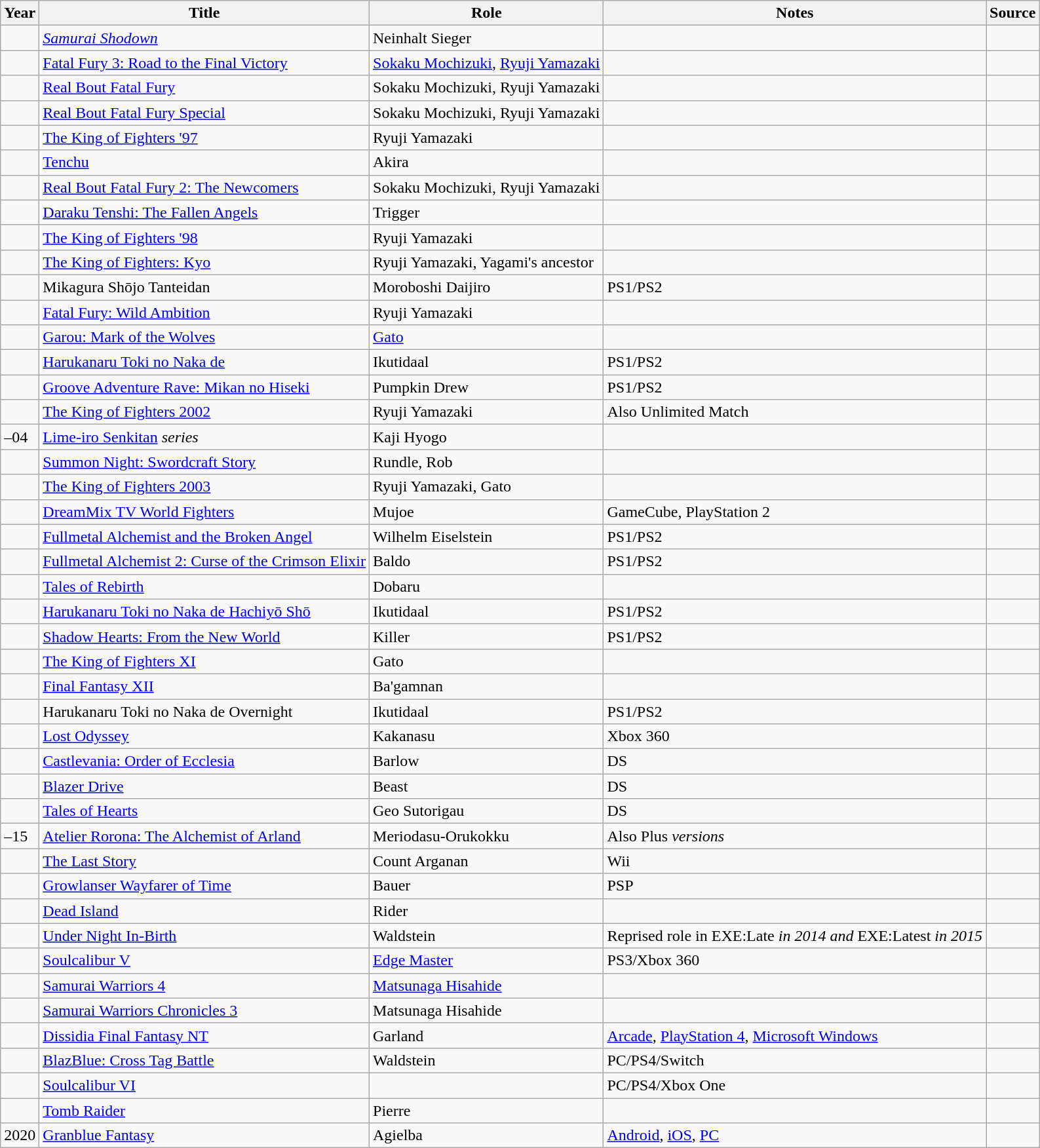<table class="wikitable sortable plainrowheaders">
<tr>
<th>Year</th>
<th>Title</th>
<th>Role</th>
<th class="unsortable">Notes</th>
<th class="unsortable">Source</th>
</tr>
<tr>
<td></td>
<td><em><a href='#'>Samurai Shodown</a></em></td>
<td>Neinhalt Sieger</td>
<td></td>
<td></td>
</tr>
<tr>
<td></td>
<td><a href='#'>Fatal Fury 3: Road to the Final Victory</a><em></td>
<td><a href='#'>Sokaku Mochizuki</a>, <a href='#'>Ryuji Yamazaki</a></td>
<td></td>
<td></td>
</tr>
<tr>
<td></td>
<td></em><a href='#'>Real Bout Fatal Fury</a><em></td>
<td>Sokaku Mochizuki, Ryuji Yamazaki</td>
<td></td>
<td></td>
</tr>
<tr>
<td></td>
<td></em><a href='#'>Real Bout Fatal Fury Special</a><em></td>
<td>Sokaku Mochizuki, Ryuji Yamazaki</td>
<td></td>
<td></td>
</tr>
<tr>
<td></td>
<td></em><a href='#'>The King of Fighters '97</a><em></td>
<td>Ryuji Yamazaki</td>
<td></td>
<td></td>
</tr>
<tr>
<td></td>
<td></em><a href='#'>Tenchu</a><em></td>
<td>Akira</td>
<td></td>
<td></td>
</tr>
<tr>
<td></td>
<td></em><a href='#'>Real Bout Fatal Fury 2: The Newcomers</a><em></td>
<td>Sokaku Mochizuki, Ryuji Yamazaki</td>
<td></td>
<td></td>
</tr>
<tr>
<td></td>
<td></em><a href='#'>Daraku Tenshi: The Fallen Angels</a><em></td>
<td>Trigger</td>
<td></td>
<td></td>
</tr>
<tr>
<td></td>
<td></em><a href='#'>The King of Fighters '98</a><em></td>
<td>Ryuji Yamazaki</td>
<td></td>
<td></td>
</tr>
<tr>
<td></td>
<td></em><a href='#'>The King of Fighters: Kyo</a><em></td>
<td>Ryuji Yamazaki, Yagami's ancestor</td>
<td></td>
<td></td>
</tr>
<tr>
<td></td>
<td></em>Mikagura Shōjo Tanteidan<em></td>
<td>Moroboshi Daijiro</td>
<td>PS1/PS2</td>
<td></td>
</tr>
<tr>
<td></td>
<td></em><a href='#'>Fatal Fury: Wild Ambition</a><em></td>
<td>Ryuji Yamazaki</td>
<td></td>
<td></td>
</tr>
<tr>
<td></td>
<td></em><a href='#'>Garou: Mark of the Wolves</a><em></td>
<td><a href='#'>Gato</a></td>
<td></td>
<td></td>
</tr>
<tr>
<td></td>
<td></em><a href='#'>Harukanaru Toki no Naka de</a><em></td>
<td>Ikutidaal</td>
<td>PS1/PS2</td>
<td></td>
</tr>
<tr>
<td></td>
<td></em><a href='#'>Groove Adventure Rave: Mikan no Hiseki</a><em></td>
<td>Pumpkin Drew</td>
<td>PS1/PS2</td>
<td></td>
</tr>
<tr>
<td></td>
<td></em><a href='#'>The King of Fighters 2002</a><em></td>
<td>Ryuji Yamazaki</td>
<td>Also </em>Unlimited Match<em></td>
<td></td>
</tr>
<tr>
<td>–04</td>
<td></em><a href='#'>Lime-iro Senkitan</a><em> series</td>
<td>Kaji Hyogo</td>
<td></td>
<td></td>
</tr>
<tr>
<td></td>
<td></em><a href='#'>Summon Night: Swordcraft Story</a><em></td>
<td>Rundle, Rob</td>
<td></td>
<td></td>
</tr>
<tr>
<td></td>
<td></em><a href='#'>The King of Fighters 2003</a><em></td>
<td>Ryuji Yamazaki, Gato</td>
<td></td>
<td></td>
</tr>
<tr>
<td></td>
<td></em><a href='#'>DreamMix TV World Fighters</a><em></td>
<td>Mujoe</td>
<td>GameCube, PlayStation 2</td>
<td></td>
</tr>
<tr>
<td></td>
<td></em><a href='#'>Fullmetal Alchemist and the Broken Angel</a><em></td>
<td>Wilhelm Eiselstein</td>
<td>PS1/PS2</td>
<td></td>
</tr>
<tr>
<td></td>
<td></em><a href='#'>Fullmetal Alchemist 2: Curse of the Crimson Elixir</a><em></td>
<td>Baldo</td>
<td>PS1/PS2</td>
<td></td>
</tr>
<tr>
<td></td>
<td></em><a href='#'>Tales of Rebirth</a><em></td>
<td>Dobaru</td>
<td></td>
<td></td>
</tr>
<tr>
<td></td>
<td></em><a href='#'>Harukanaru Toki no Naka de Hachiyō Shō</a><em></td>
<td>Ikutidaal</td>
<td>PS1/PS2</td>
<td></td>
</tr>
<tr>
<td></td>
<td></em><a href='#'>Shadow Hearts: From the New World</a><em></td>
<td>Killer</td>
<td>PS1/PS2</td>
<td></td>
</tr>
<tr>
<td></td>
<td></em><a href='#'>The King of Fighters XI</a><em></td>
<td>Gato</td>
<td></td>
<td></td>
</tr>
<tr>
<td></td>
<td></em><a href='#'>Final Fantasy XII</a><em></td>
<td>Ba'gamnan</td>
<td></td>
<td></td>
</tr>
<tr>
<td></td>
<td></em>Harukanaru Toki no Naka de Overnight<em></td>
<td>Ikutidaal</td>
<td>PS1/PS2</td>
<td></td>
</tr>
<tr>
<td></td>
<td></em><a href='#'>Lost Odyssey</a><em></td>
<td>Kakanasu</td>
<td>Xbox 360</td>
<td></td>
</tr>
<tr>
<td></td>
<td></em><a href='#'>Castlevania: Order of Ecclesia</a><em></td>
<td>Barlow</td>
<td>DS</td>
<td></td>
</tr>
<tr>
<td></td>
<td></em><a href='#'>Blazer Drive</a><em></td>
<td>Beast</td>
<td>DS</td>
<td></td>
</tr>
<tr>
<td></td>
<td></em><a href='#'>Tales of Hearts</a><em></td>
<td>Geo Sutorigau</td>
<td>DS</td>
<td></td>
</tr>
<tr>
<td>–15</td>
<td><a href='#'>Atelier Rorona: The Alchemist of Arland</a></td>
<td>Meriodasu-Orukokku</td>
<td>Also </em>Plus<em> versions</td>
<td></td>
</tr>
<tr>
<td></td>
<td></em><a href='#'>The Last Story</a><em></td>
<td>Count Arganan</td>
<td>Wii</td>
<td></td>
</tr>
<tr>
<td></td>
<td></em><a href='#'>Growlanser Wayfarer of Time</a><em></td>
<td>Bauer</td>
<td>PSP</td>
<td></td>
</tr>
<tr>
<td></td>
<td></em><a href='#'>Dead Island</a><em></td>
<td>Rider</td>
<td></td>
<td></td>
</tr>
<tr>
<td></td>
<td></em><a href='#'>Under Night In-Birth</a><em></td>
<td>Waldstein</td>
<td>Reprised role in </em>EXE:Late<em> in 2014 and </em>EXE:Latest<em> in 2015</td>
<td></td>
</tr>
<tr>
<td></td>
<td></em><a href='#'>Soulcalibur V</a><em></td>
<td><a href='#'>Edge Master</a></td>
<td>PS3/Xbox 360</td>
<td></td>
</tr>
<tr>
<td></td>
<td></em><a href='#'>Samurai Warriors 4</a><em></td>
<td><a href='#'>Matsunaga Hisahide</a></td>
<td></td>
<td></td>
</tr>
<tr>
<td></td>
<td></em><a href='#'>Samurai Warriors Chronicles 3</a><em></td>
<td>Matsunaga Hisahide</td>
<td></td>
<td></td>
</tr>
<tr>
<td></td>
<td></em><a href='#'>Dissidia Final Fantasy NT</a><em></td>
<td>Garland</td>
<td><a href='#'>Arcade</a>, <a href='#'>PlayStation 4</a>, <a href='#'>Microsoft Windows</a></td>
<td></td>
</tr>
<tr>
<td></td>
<td></em><a href='#'>BlazBlue: Cross Tag Battle</a><em></td>
<td>Waldstein</td>
<td>PC/PS4/Switch</td>
<td></td>
</tr>
<tr>
<td></td>
<td></em><a href='#'>Soulcalibur VI</a><em></td>
<td></td>
<td>PC/PS4/Xbox One</td>
<td></td>
</tr>
<tr>
<td></td>
<td></em><a href='#'>Tomb Raider</a><em></td>
<td>Pierre</td>
<td></td>
<td></td>
</tr>
<tr>
<td>2020</td>
<td><a href='#'>Granblue Fantasy</a></td>
<td>Agielba</td>
<td><a href='#'>Android</a>, <a href='#'>iOS</a>, <a href='#'>PC</a></td>
<td></td>
</tr>
</table>
